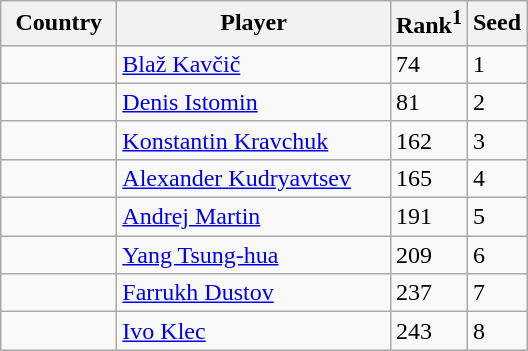<table class="sortable wikitable">
<tr>
<th width="70">Country</th>
<th width="175">Player</th>
<th>Rank<sup>1</sup></th>
<th>Seed</th>
</tr>
<tr>
<td></td>
<td><a href='#'>Blaž Kavčič</a></td>
<td>74</td>
<td>1</td>
</tr>
<tr>
<td></td>
<td><a href='#'>Denis Istomin</a></td>
<td>81</td>
<td>2</td>
</tr>
<tr>
<td></td>
<td><a href='#'>Konstantin Kravchuk</a></td>
<td>162</td>
<td>3</td>
</tr>
<tr>
<td></td>
<td><a href='#'>Alexander Kudryavtsev</a></td>
<td>165</td>
<td>4</td>
</tr>
<tr>
<td></td>
<td><a href='#'>Andrej Martin</a></td>
<td>191</td>
<td>5</td>
</tr>
<tr>
<td></td>
<td><a href='#'>Yang Tsung-hua</a></td>
<td>209</td>
<td>6</td>
</tr>
<tr>
<td></td>
<td><a href='#'>Farrukh Dustov</a></td>
<td>237</td>
<td>7</td>
</tr>
<tr>
<td></td>
<td><a href='#'>Ivo Klec</a></td>
<td>243</td>
<td>8</td>
</tr>
</table>
